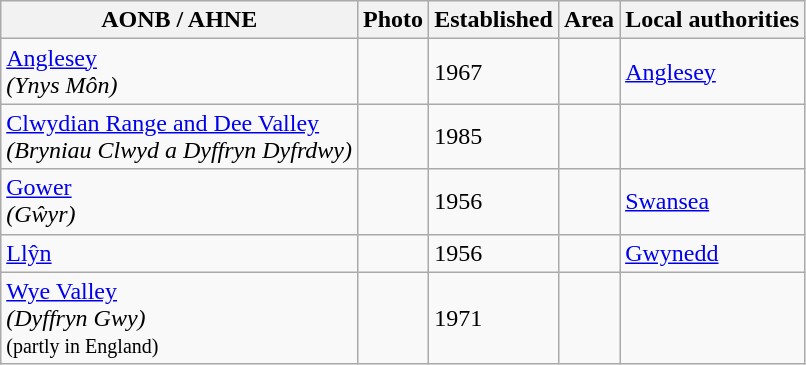<table class="wikitable sortable">
<tr>
<th>AONB / AHNE</th>
<th class="unsortable">Photo</th>
<th>Established</th>
<th>Area</th>
<th>Local authorities</th>
</tr>
<tr>
<td><a href='#'>Anglesey</a><br><em>(Ynys Môn)</em></td>
<td></td>
<td>1967</td>
<td></td>
<td><a href='#'>Anglesey</a></td>
</tr>
<tr>
<td><a href='#'>Clwydian Range and Dee Valley</a><br><em>(Bryniau Clwyd a Dyffryn Dyfrdwy)</em></td>
<td></td>
<td>1985</td>
<td></td>
<td></td>
</tr>
<tr>
<td><a href='#'>Gower</a><br><em>(Gŵyr)</em></td>
<td></td>
<td>1956</td>
<td></td>
<td><a href='#'>Swansea</a></td>
</tr>
<tr>
<td><a href='#'>Llŷn</a></td>
<td></td>
<td>1956</td>
<td></td>
<td><a href='#'>Gwynedd</a></td>
</tr>
<tr>
<td><a href='#'>Wye Valley</a><br><em>(Dyffryn Gwy)</em><br><small>(partly in England)</small></td>
<td></td>
<td>1971</td>
<td></td>
<td></td>
</tr>
</table>
